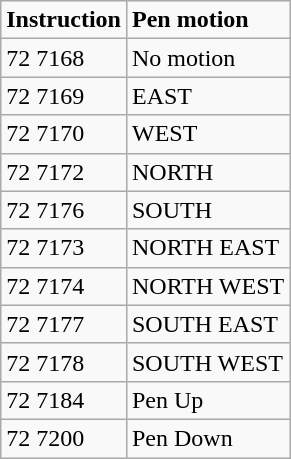<table class="wikitable">
<tr>
<td width="30" align="center"><strong>Instruction</strong></td>
<td width="auto"><strong>Pen motion</strong></td>
</tr>
<tr>
<td>72 7168</td>
<td>No motion</td>
</tr>
<tr>
<td>72 7169</td>
<td>EAST</td>
</tr>
<tr>
<td>72 7170</td>
<td>WEST</td>
</tr>
<tr>
<td>72 7172</td>
<td>NORTH</td>
</tr>
<tr>
<td>72 7176</td>
<td>SOUTH</td>
</tr>
<tr>
<td>72 7173</td>
<td>NORTH EAST</td>
</tr>
<tr>
<td>72 7174</td>
<td>NORTH WEST</td>
</tr>
<tr>
<td>72 7177</td>
<td>SOUTH EAST</td>
</tr>
<tr>
<td>72 7178</td>
<td>SOUTH WEST</td>
</tr>
<tr>
<td>72 7184</td>
<td>Pen Up</td>
</tr>
<tr>
<td>72 7200</td>
<td>Pen Down</td>
</tr>
</table>
